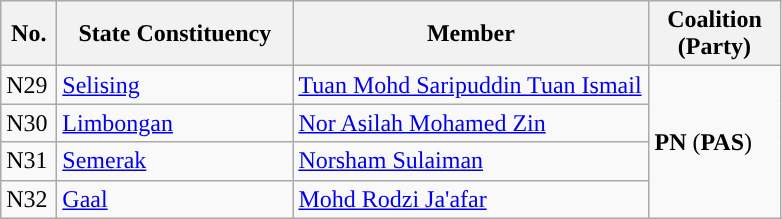<table class="wikitable">
<tr>
<th width="30">No.</th>
<th width="150">State Constituency</th>
<th width="230">Member</th>
<th width="80">Coalition (Party)</th>
</tr>
<tr>
<td>N29</td>
<td><a href='#'>Selising</a></td>
<td><a href='#'>Tuan Mohd Saripuddin Tuan Ismail</a></td>
<td rowspan=4 style="background:"><strong>PN</strong> (<strong>PAS</strong>)</td>
</tr>
<tr>
<td>N30</td>
<td><a href='#'>Limbongan</a></td>
<td><a href='#'>Nor Asilah Mohamed Zin</a></td>
</tr>
<tr>
<td>N31</td>
<td><a href='#'>Semerak</a></td>
<td><a href='#'>Norsham Sulaiman</a></td>
</tr>
<tr>
<td>N32</td>
<td><a href='#'>Gaal</a></td>
<td><a href='#'>Mohd Rodzi Ja'afar</a></td>
</tr>
</table>
